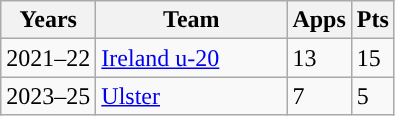<table class="wikitable" style="text-align:left;">
<tr>
<th>Years</th>
<th width=120px>Team</th>
<th>Apps</th>
<th>Pts</th>
</tr>
<tr>
<td>2021–22</td>
<td><a href='#'>Ireland u-20</a></td>
<td>13</td>
<td>15</td>
</tr>
<tr>
<td>2023–25</td>
<td><a href='#'>Ulster</a></td>
<td>7</td>
<td>5</td>
</tr>
</table>
